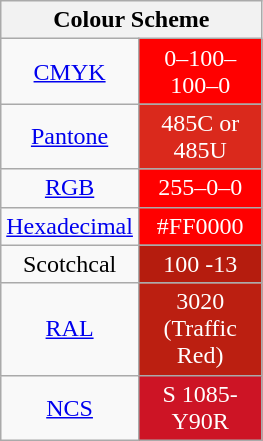<table class="wikitable">
<tr>
<th colspan="2" width="150">Colour Scheme</th>
</tr>
<tr align="center">
<td><a href='#'>CMYK</a></td>
<td style="background-color:#FF0000; color:white; width:75px">0–100–100–0</td>
</tr>
<tr align="center">
<td><a href='#'>Pantone</a></td>
<td style="background-color:#DA291C; color:white; width:75px">485C or 485U</td>
</tr>
<tr align="center">
<td><a href='#'>RGB</a></td>
<td style="background-color:#FF0000; color:white; width:75px">255–0–0</td>
</tr>
<tr align="center">
<td><a href='#'>Hexadecimal</a></td>
<td style="background-color:#FF0000; color:white; width:75px">#FF0000</td>
</tr>
<tr align="center">
<td>Scotchcal</td>
<td style="background-color:#b51c0e; color:white; width:75px">100 -13</td>
</tr>
<tr align="center">
<td><a href='#'>RAL</a></td>
<td style="background-color:#BB1F11; color:white; width:75px">3020 (Traffic Red)</td>
</tr>
<tr align="center">
<td><a href='#'>NCS</a></td>
<td style="background-color:#cd1425; color:white; width:75px">S 1085-Y90R</td>
</tr>
</table>
